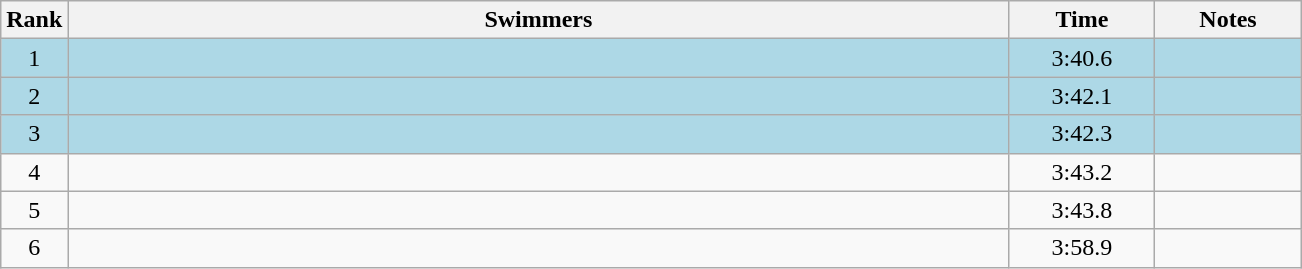<table class=wikitable style="text-align:center">
<tr>
<th>Rank</th>
<th width=620>Swimmers</th>
<th width=90>Time</th>
<th width=90>Notes</th>
</tr>
<tr bgcolor=lightblue>
<td>1</td>
<td align=left></td>
<td>3:40.6</td>
<td></td>
</tr>
<tr bgcolor=lightblue>
<td>2</td>
<td align=left></td>
<td>3:42.1</td>
<td></td>
</tr>
<tr bgcolor=lightblue>
<td>3</td>
<td align=left></td>
<td>3:42.3</td>
<td></td>
</tr>
<tr>
<td>4</td>
<td align=left></td>
<td>3:43.2</td>
<td></td>
</tr>
<tr>
<td>5</td>
<td align=left></td>
<td>3:43.8</td>
<td></td>
</tr>
<tr>
<td>6</td>
<td align=left></td>
<td>3:58.9</td>
<td></td>
</tr>
</table>
